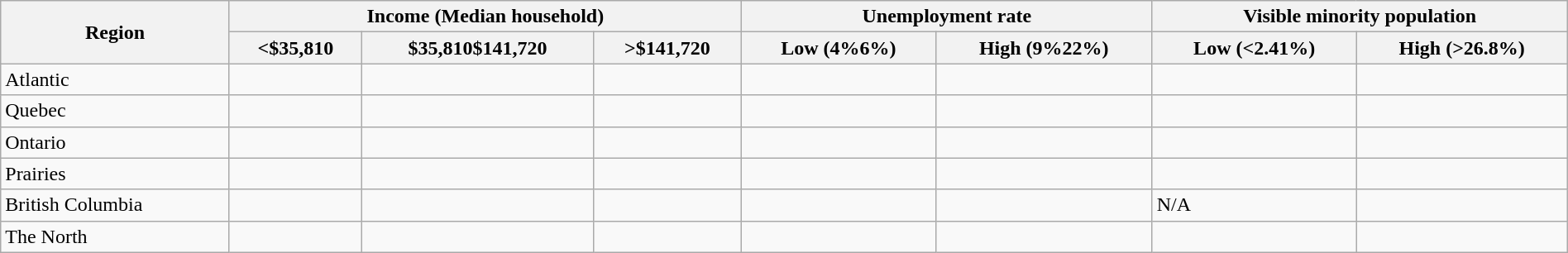<table class="wikitable" style="width:100%;">
<tr>
<th rowspan="2">Region</th>
<th colspan="3">Income (Median household)</th>
<th colspan="2">Unemployment rate</th>
<th colspan="2">Visible minority population</th>
</tr>
<tr>
<th><$35,810</th>
<th>$35,810$141,720</th>
<th>>$141,720</th>
<th>Low (4%6%)</th>
<th>High (9%22%)</th>
<th>Low (<2.41%)</th>
<th>High (>26.8%)</th>
</tr>
<tr valign="top">
<td style="vertical-align: middle;">Atlantic</td>
<td></td>
<td></td>
<td></td>
<td></td>
<td></td>
<td></td>
<td></td>
</tr>
<tr valign="top">
<td style="vertical-align: middle;">Quebec</td>
<td><br>

</td>
<td><br>

</td>
<td><br></td>
<td><br>

</td>
<td><br>

</td>
<td><br>

</td>
<td><br></td>
</tr>
<tr valign="top">
<td style="vertical-align: middle;">Ontario</td>
<td><br></td>
<td><br>
</td>
<td><br>
</td>
<td><br>
</td>
<td><br>
</td>
<td><br>
</td>
<td><br>
</td>
</tr>
<tr valign="top">
<td style="vertical-align: middle;">Prairies</td>
<td><br>
</td>
<td><br>
</td>
<td><br>
</td>
<td><br>
</td>
<td><br></td>
<td><br></td>
<td><br></td>
</tr>
<tr valign="top">
<td style="vertical-align: middle;">British Columbia</td>
<td><br>
</td>
<td><br>

</td>
<td><br>
</td>
<td><br>

</td>
<td><br>
</td>
<td style="vertical-align: middle;">N/A</td>
<td><br>
</td>
</tr>
<tr valign="top">
<td style="vertical-align: middle;">The North</td>
<td></td>
<td></td>
<td></td>
<td></td>
<td></td>
<td></td>
<td></td>
</tr>
</table>
